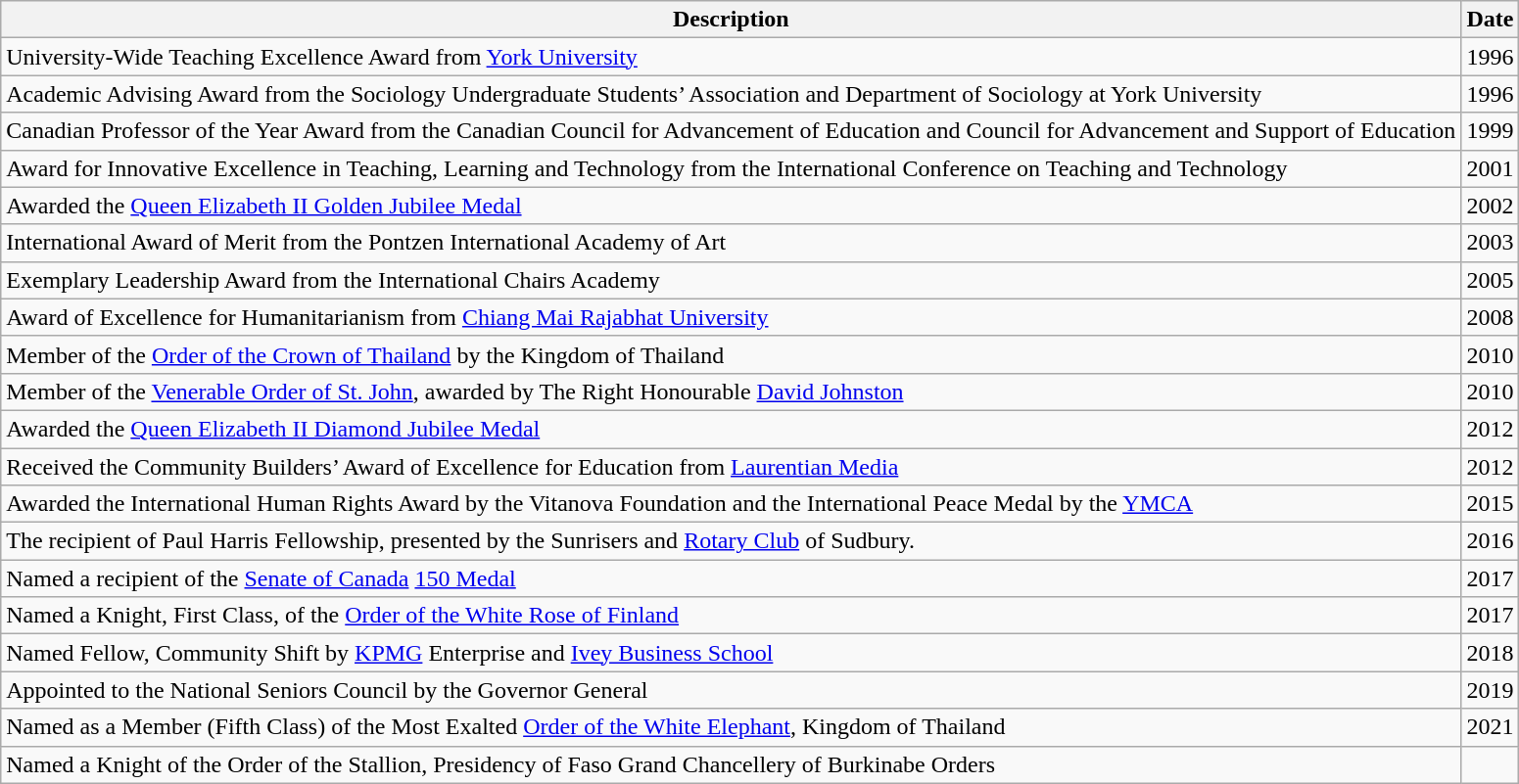<table class="wikitable">
<tr>
<th>Description</th>
<th>Date</th>
</tr>
<tr>
<td>University-Wide Teaching Excellence Award from <a href='#'>York University</a></td>
<td>1996</td>
</tr>
<tr>
<td>Academic Advising Award from the Sociology Undergraduate Students’ Association and Department of Sociology at York University</td>
<td>1996</td>
</tr>
<tr>
<td>Canadian Professor of the Year Award from the Canadian Council for Advancement of Education and Council for Advancement and Support of Education</td>
<td>1999</td>
</tr>
<tr>
<td>Award for Innovative Excellence in Teaching, Learning and Technology from the International Conference on Teaching and Technology</td>
<td>2001</td>
</tr>
<tr>
<td>Awarded the <a href='#'>Queen Elizabeth II Golden Jubilee Medal</a></td>
<td>2002</td>
</tr>
<tr>
<td>International Award of Merit from the Pontzen International Academy of Art</td>
<td>2003</td>
</tr>
<tr>
<td>Exemplary Leadership Award from the International Chairs Academy</td>
<td>2005</td>
</tr>
<tr>
<td>Award of Excellence for Humanitarianism from <a href='#'>Chiang Mai Rajabhat University</a></td>
<td>2008</td>
</tr>
<tr>
<td>Member of the <a href='#'>Order of the Crown of Thailand</a> by the Kingdom of Thailand</td>
<td>2010</td>
</tr>
<tr>
<td>Member of the <a href='#'>Venerable Order of St. John</a>, awarded by The Right Honourable <a href='#'>David Johnston</a></td>
<td>2010</td>
</tr>
<tr>
<td>Awarded the <a href='#'>Queen Elizabeth II Diamond Jubilee Medal</a></td>
<td>2012</td>
</tr>
<tr>
<td>Received the Community Builders’ Award of Excellence for Education from <a href='#'>Laurentian Media</a></td>
<td>2012</td>
</tr>
<tr>
<td>Awarded the International Human Rights Award by the Vitanova Foundation and the International Peace Medal by the <a href='#'>YMCA</a></td>
<td>2015</td>
</tr>
<tr>
<td>The recipient of Paul Harris Fellowship, presented by the Sunrisers and <a href='#'>Rotary Club</a> of Sudbury.</td>
<td>2016</td>
</tr>
<tr>
<td>Named a recipient of the <a href='#'>Senate of Canada</a> <a href='#'>150 Medal</a></td>
<td>2017</td>
</tr>
<tr>
<td>Named a Knight, First Class, of the <a href='#'>Order of the White Rose of Finland</a></td>
<td>2017</td>
</tr>
<tr>
<td>Named Fellow, Community Shift by <a href='#'>KPMG</a> Enterprise and <a href='#'>Ivey Business School</a></td>
<td>2018</td>
</tr>
<tr>
<td>Appointed to the National Seniors Council by the Governor General</td>
<td>2019</td>
</tr>
<tr>
<td>Named as a Member (Fifth Class) of the Most Exalted <a href='#'>Order of the White Elephant</a>, Kingdom of Thailand</td>
<td>2021</td>
</tr>
<tr>
<td>Named a  Knight of the Order of the Stallion, Presidency of Faso Grand Chancellery of Burkinabe Orders</td>
<td></td>
</tr>
</table>
